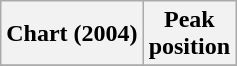<table class="wikitable sortable">
<tr>
<th>Chart (2004)</th>
<th>Peak<br>position</th>
</tr>
<tr>
</tr>
</table>
